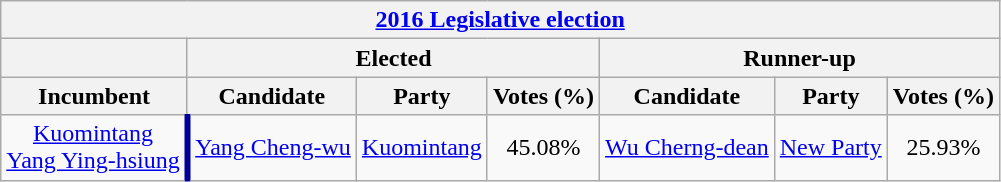<table class="wikitable collapsible sortable" style="text-align:center">
<tr>
<th colspan="7"><a href='#'>2016 Legislative election</a></th>
</tr>
<tr>
<th> </th>
<th colspan="3">Elected</th>
<th colspan="3">Runner-up</th>
</tr>
<tr>
<th>Incumbent</th>
<th>Candidate</th>
<th>Party</th>
<th>Votes (%)</th>
<th>Candidate</th>
<th>Party</th>
<th>Votes (%)</th>
</tr>
<tr>
<td><a href='#'>Kuomintang</a><br><a href='#'>Yang Ying-hsiung</a></td>
<td style="border-left:4px solid #000099;" align="center"><a href='#'>Yang Cheng-wu</a></td>
<td align="left"><a href='#'>Kuomintang</a></td>
<td>45.08%</td>
<td><a href='#'>Wu Cherng-dean</a></td>
<td align="left"><a href='#'>New Party</a></td>
<td>25.93%</td>
</tr>
</table>
